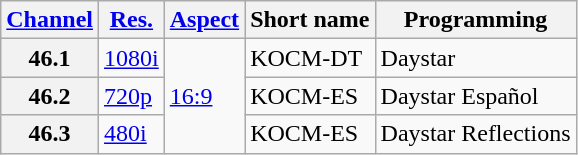<table class="wikitable">
<tr>
<th><a href='#'>Channel</a></th>
<th><a href='#'>Res.</a></th>
<th><a href='#'>Aspect</a></th>
<th>Short name</th>
<th>Programming</th>
</tr>
<tr>
<th scope = "row">46.1</th>
<td><a href='#'>1080i</a></td>
<td rowspan="3"><a href='#'>16:9</a></td>
<td>KOCM-DT</td>
<td>Daystar</td>
</tr>
<tr>
<th scope = "row">46.2</th>
<td><a href='#'>720p</a></td>
<td>KOCM-ES</td>
<td>Daystar Español</td>
</tr>
<tr>
<th scope = "row">46.3</th>
<td><a href='#'>480i</a></td>
<td>KOCM-ES</td>
<td>Daystar Reflections</td>
</tr>
</table>
